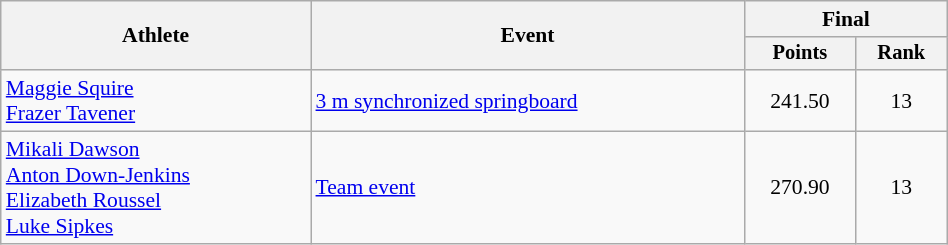<table class="wikitable" style="text-align:center; font-size:90%; width:50%;">
<tr>
<th rowspan=2>Athlete</th>
<th rowspan=2>Event</th>
<th colspan=2>Final</th>
</tr>
<tr style="font-size:95%">
<th>Points</th>
<th>Rank</th>
</tr>
<tr>
<td align=left><a href='#'>Maggie Squire</a><br> <a href='#'>Frazer Tavener</a></td>
<td align=left><a href='#'>3 m synchronized springboard</a></td>
<td>241.50</td>
<td>13</td>
</tr>
<tr>
<td align=left><a href='#'>Mikali Dawson</a><br> <a href='#'>Anton Down-Jenkins</a><br> <a href='#'>Elizabeth Roussel</a><br> <a href='#'>Luke Sipkes</a></td>
<td align=left><a href='#'>Team event</a></td>
<td>270.90</td>
<td>13</td>
</tr>
</table>
